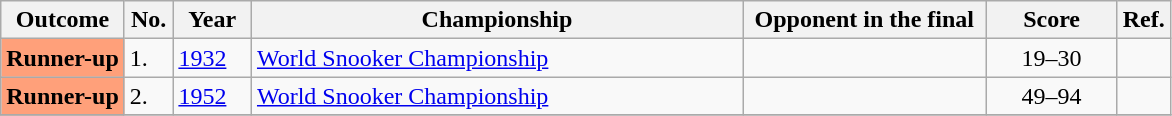<table class="sortable wikitable plainrowheaders">
<tr>
<th scope="col" width="75">Outcome</th>
<th scope="col" width="25">No.</th>
<th scope="col" width="45">Year</th>
<th scope="col" width="320">Championship</th>
<th scope="col" width="155">Opponent in the final</th>
<th scope="col" align="center" width="80">Score</th>
<th scope="col" class="unsortable" width="25">Ref.</th>
</tr>
<tr>
<th scope="row" style="background:#ffa07a;">Runner-up</th>
<td>1.</td>
<td><a href='#'>1932</a></td>
<td><a href='#'>World Snooker Championship</a></td>
<td></td>
<td align="center">19–30</td>
<td align="center"></td>
</tr>
<tr>
<th scope="row" style="background:#ffa07a;">Runner-up</th>
<td>2.</td>
<td><a href='#'>1952</a></td>
<td><a href='#'>World Snooker Championship</a></td>
<td></td>
<td align="center">49–94</td>
<td align="center"></td>
</tr>
<tr>
</tr>
</table>
